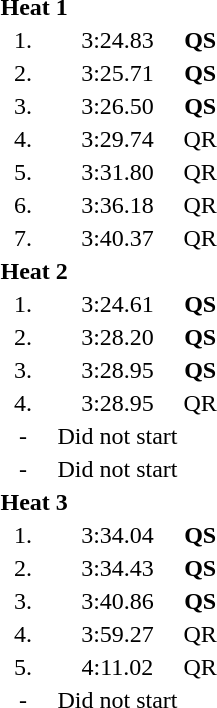<table style="text-align:center">
<tr>
<td colspan=4 align=left><strong>Heat 1</strong></td>
</tr>
<tr>
<td width=30>1.</td>
<td align=left></td>
<td width=80>3:24.83</td>
<td><strong>QS</strong></td>
</tr>
<tr>
<td>2.</td>
<td align=left></td>
<td>3:25.71</td>
<td><strong>QS</strong></td>
</tr>
<tr>
<td>3.</td>
<td align=left></td>
<td>3:26.50</td>
<td><strong>QS</strong></td>
</tr>
<tr>
<td>4.</td>
<td align=left></td>
<td>3:29.74</td>
<td>QR</td>
</tr>
<tr>
<td>5.</td>
<td align=left></td>
<td>3:31.80</td>
<td>QR</td>
</tr>
<tr>
<td>6.</td>
<td align=left></td>
<td>3:36.18</td>
<td>QR</td>
</tr>
<tr>
<td>7.</td>
<td align=left></td>
<td>3:40.37</td>
<td>QR</td>
</tr>
<tr>
<td colspan=4 align=left><strong>Heat 2</strong></td>
</tr>
<tr>
<td>1.</td>
<td align=left></td>
<td>3:24.61</td>
<td><strong>QS</strong></td>
</tr>
<tr>
<td>2.</td>
<td align=left></td>
<td>3:28.20</td>
<td><strong>QS</strong></td>
</tr>
<tr>
<td>3.</td>
<td align=left></td>
<td>3:28.95</td>
<td><strong>QS</strong></td>
</tr>
<tr>
<td>4.</td>
<td align=left></td>
<td>3:28.95</td>
<td>QR</td>
</tr>
<tr>
<td>-</td>
<td align=left></td>
<td>Did not start</td>
<td></td>
</tr>
<tr>
<td>-</td>
<td align=left></td>
<td>Did not start</td>
<td></td>
</tr>
<tr>
<td colspan=4 align=left><strong>Heat 3</strong></td>
</tr>
<tr>
<td>1.</td>
<td align=left></td>
<td>3:34.04</td>
<td><strong>QS</strong></td>
</tr>
<tr>
<td>2.</td>
<td align=left></td>
<td>3:34.43</td>
<td><strong>QS</strong></td>
</tr>
<tr>
<td>3.</td>
<td align=left></td>
<td>3:40.86</td>
<td><strong>QS</strong></td>
</tr>
<tr>
<td>4.</td>
<td align=left></td>
<td>3:59.27</td>
<td>QR</td>
</tr>
<tr>
<td>5.</td>
<td align=left></td>
<td>4:11.02</td>
<td>QR</td>
</tr>
<tr>
<td>-</td>
<td align=left></td>
<td>Did not start</td>
<td></td>
</tr>
</table>
